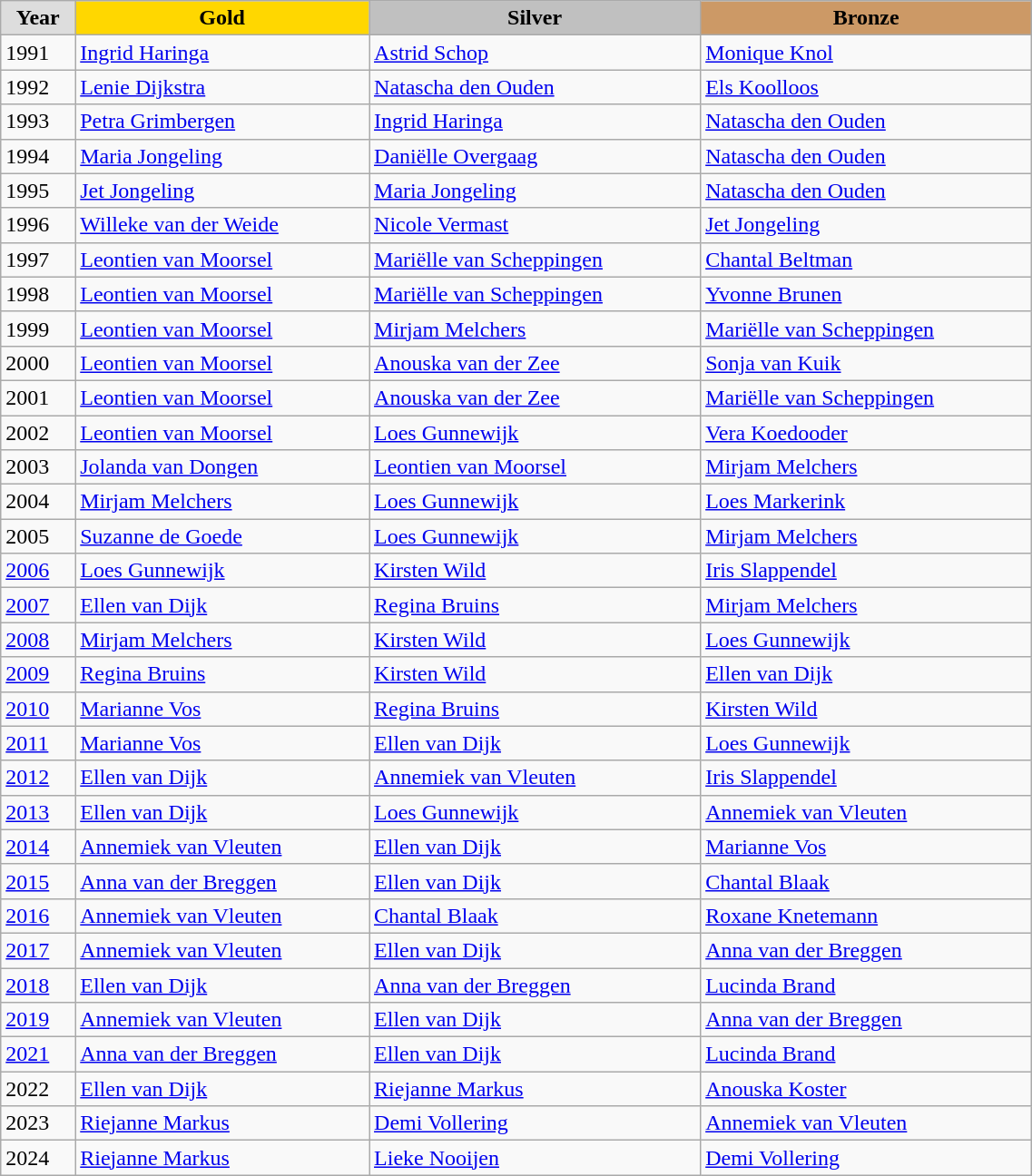<table class="wikitable" style="width: 60%; text-align:left;">
<tr>
<td style="background:#DDDDDD; font-weight:bold; text-align:center;">Year</td>
<td style="background:gold; font-weight:bold; text-align:center;">Gold</td>
<td style="background:silver; font-weight:bold; text-align:center;">Silver</td>
<td style="background:#cc9966; font-weight:bold; text-align:center;">Bronze</td>
</tr>
<tr>
<td>1991</td>
<td><a href='#'>Ingrid Haringa</a></td>
<td><a href='#'>Astrid Schop</a></td>
<td><a href='#'>Monique Knol</a></td>
</tr>
<tr>
<td>1992</td>
<td><a href='#'>Lenie Dijkstra</a></td>
<td><a href='#'>Natascha den Ouden</a></td>
<td><a href='#'>Els Koolloos</a></td>
</tr>
<tr>
<td>1993</td>
<td><a href='#'>Petra Grimbergen</a></td>
<td><a href='#'>Ingrid Haringa</a></td>
<td><a href='#'>Natascha den Ouden</a></td>
</tr>
<tr>
<td>1994</td>
<td><a href='#'>Maria Jongeling</a></td>
<td><a href='#'>Daniëlle Overgaag</a></td>
<td><a href='#'>Natascha den Ouden</a></td>
</tr>
<tr>
<td>1995</td>
<td><a href='#'>Jet Jongeling</a></td>
<td><a href='#'>Maria Jongeling</a></td>
<td><a href='#'>Natascha den Ouden</a></td>
</tr>
<tr>
<td>1996</td>
<td><a href='#'>Willeke van der Weide</a></td>
<td><a href='#'>Nicole Vermast</a></td>
<td><a href='#'>Jet Jongeling</a></td>
</tr>
<tr>
<td>1997</td>
<td><a href='#'>Leontien van Moorsel</a></td>
<td><a href='#'>Mariëlle van Scheppingen</a></td>
<td><a href='#'>Chantal Beltman</a></td>
</tr>
<tr>
<td>1998</td>
<td><a href='#'>Leontien van Moorsel</a></td>
<td><a href='#'>Mariëlle van Scheppingen</a></td>
<td><a href='#'>Yvonne Brunen</a></td>
</tr>
<tr>
<td>1999</td>
<td><a href='#'>Leontien van Moorsel</a></td>
<td><a href='#'>Mirjam Melchers</a></td>
<td><a href='#'>Mariëlle van Scheppingen</a></td>
</tr>
<tr>
<td>2000</td>
<td><a href='#'>Leontien van Moorsel</a></td>
<td><a href='#'>Anouska van der Zee</a></td>
<td><a href='#'>Sonja van Kuik</a></td>
</tr>
<tr>
<td>2001</td>
<td><a href='#'>Leontien van Moorsel</a></td>
<td><a href='#'>Anouska van der Zee</a></td>
<td><a href='#'>Mariëlle van Scheppingen</a></td>
</tr>
<tr>
<td>2002</td>
<td><a href='#'>Leontien van Moorsel</a></td>
<td><a href='#'>Loes Gunnewijk</a></td>
<td><a href='#'>Vera Koedooder</a></td>
</tr>
<tr>
<td>2003</td>
<td><a href='#'>Jolanda van Dongen</a></td>
<td><a href='#'>Leontien van Moorsel</a></td>
<td><a href='#'>Mirjam Melchers</a></td>
</tr>
<tr>
<td>2004</td>
<td><a href='#'>Mirjam Melchers</a></td>
<td><a href='#'>Loes Gunnewijk</a></td>
<td><a href='#'>Loes Markerink</a></td>
</tr>
<tr>
<td>2005</td>
<td><a href='#'>Suzanne de Goede</a></td>
<td><a href='#'>Loes Gunnewijk</a></td>
<td><a href='#'>Mirjam Melchers</a></td>
</tr>
<tr>
<td><a href='#'>2006</a></td>
<td><a href='#'>Loes Gunnewijk</a></td>
<td><a href='#'>Kirsten Wild</a></td>
<td><a href='#'>Iris Slappendel</a></td>
</tr>
<tr>
<td><a href='#'>2007</a></td>
<td><a href='#'>Ellen van Dijk</a></td>
<td><a href='#'>Regina Bruins</a></td>
<td><a href='#'>Mirjam Melchers</a></td>
</tr>
<tr>
<td><a href='#'>2008</a></td>
<td><a href='#'>Mirjam Melchers</a></td>
<td><a href='#'>Kirsten Wild</a></td>
<td><a href='#'>Loes Gunnewijk</a></td>
</tr>
<tr>
<td><a href='#'>2009</a></td>
<td><a href='#'>Regina Bruins</a></td>
<td><a href='#'>Kirsten Wild</a></td>
<td><a href='#'>Ellen van Dijk</a></td>
</tr>
<tr>
<td><a href='#'>2010</a></td>
<td><a href='#'>Marianne Vos</a></td>
<td><a href='#'>Regina Bruins</a></td>
<td><a href='#'>Kirsten Wild</a></td>
</tr>
<tr>
<td><a href='#'>2011</a></td>
<td><a href='#'>Marianne Vos</a></td>
<td><a href='#'>Ellen van Dijk</a></td>
<td><a href='#'>Loes Gunnewijk</a></td>
</tr>
<tr>
<td><a href='#'>2012</a></td>
<td><a href='#'>Ellen van Dijk</a></td>
<td><a href='#'>Annemiek van Vleuten</a></td>
<td><a href='#'>Iris Slappendel</a></td>
</tr>
<tr>
<td><a href='#'>2013</a></td>
<td><a href='#'>Ellen van Dijk</a></td>
<td><a href='#'>Loes Gunnewijk</a></td>
<td><a href='#'>Annemiek van Vleuten</a></td>
</tr>
<tr>
<td><a href='#'>2014</a></td>
<td><a href='#'>Annemiek van Vleuten</a></td>
<td><a href='#'>Ellen van Dijk</a></td>
<td><a href='#'>Marianne Vos</a></td>
</tr>
<tr>
<td><a href='#'>2015</a></td>
<td><a href='#'>Anna van der Breggen</a></td>
<td><a href='#'>Ellen van Dijk</a></td>
<td><a href='#'>Chantal Blaak</a></td>
</tr>
<tr>
<td><a href='#'>2016</a></td>
<td><a href='#'>Annemiek van Vleuten</a></td>
<td><a href='#'>Chantal Blaak</a></td>
<td><a href='#'>Roxane Knetemann</a></td>
</tr>
<tr>
<td><a href='#'>2017</a></td>
<td><a href='#'>Annemiek van Vleuten</a></td>
<td><a href='#'>Ellen van Dijk</a></td>
<td><a href='#'>Anna van der Breggen</a></td>
</tr>
<tr>
<td><a href='#'>2018</a></td>
<td><a href='#'>Ellen van Dijk</a></td>
<td><a href='#'>Anna van der Breggen</a></td>
<td><a href='#'>Lucinda Brand</a></td>
</tr>
<tr>
<td><a href='#'>2019</a></td>
<td><a href='#'>Annemiek van Vleuten</a></td>
<td><a href='#'>Ellen van Dijk</a></td>
<td><a href='#'>Anna van der Breggen</a></td>
</tr>
<tr>
<td><a href='#'>2021</a></td>
<td><a href='#'>Anna van der Breggen</a></td>
<td><a href='#'>Ellen van Dijk</a></td>
<td><a href='#'>Lucinda Brand</a></td>
</tr>
<tr>
<td>2022</td>
<td><a href='#'>Ellen van Dijk</a></td>
<td><a href='#'>Riejanne Markus</a></td>
<td><a href='#'>Anouska Koster</a></td>
</tr>
<tr>
<td>2023</td>
<td><a href='#'>Riejanne Markus</a></td>
<td><a href='#'>Demi Vollering</a></td>
<td><a href='#'>Annemiek van Vleuten</a></td>
</tr>
<tr>
<td>2024</td>
<td><a href='#'>Riejanne Markus</a></td>
<td><a href='#'>Lieke Nooijen</a></td>
<td><a href='#'>Demi Vollering</a></td>
</tr>
</table>
